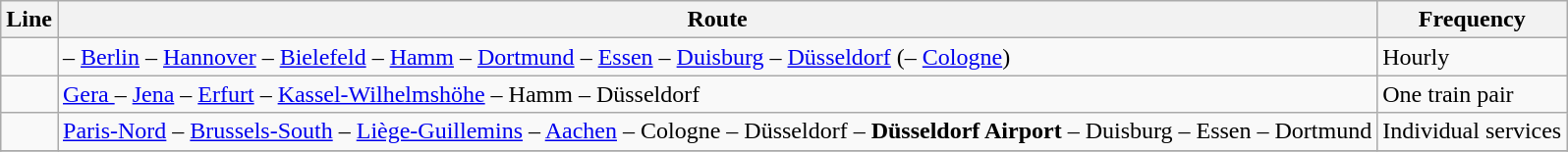<table class="wikitable">
<tr>
<th>Line</th>
<th>Route</th>
<th>Frequency</th>
</tr>
<tr>
<td></td>
<td> – <a href='#'>Berlin</a> – <a href='#'>Hannover</a> – <a href='#'>Bielefeld</a> – <a href='#'>Hamm</a> – <a href='#'>Dortmund</a> – <a href='#'>Essen</a> – <a href='#'>Duisburg</a> –  <a href='#'>Düsseldorf</a> (– <a href='#'>Cologne</a>)</td>
<td style="text-align:left; white-space:nowrap;">Hourly</td>
</tr>
<tr>
<td></td>
<td><a href='#'>Gera </a>– <a href='#'>Jena</a> – <a href='#'>Erfurt</a> – <a href='#'>Kassel-Wilhelmshöhe</a> – Hamm –  Düsseldorf</td>
<td style="text-align:left; white-space:nowrap;">One train pair</td>
</tr>
<tr>
<td></td>
<td><a href='#'>Paris-Nord</a> – <a href='#'>Brussels-South</a> – <a href='#'>Liège-Guillemins</a> – <a href='#'>Aachen</a> – Cologne – Düsseldorf – <strong>Düsseldorf Airport</strong> – Duisburg – Essen – Dortmund</td>
<td>Individual services</td>
</tr>
<tr>
</tr>
</table>
